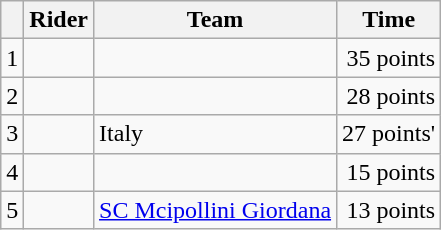<table class="wikitable">
<tr>
<th></th>
<th>Rider</th>
<th>Team</th>
<th>Time</th>
</tr>
<tr>
<td>1</td>
<td><strong></strong></td>
<td></td>
<td align="right">35 points</td>
</tr>
<tr>
<td>2</td>
<td></td>
<td></td>
<td align="right">28 points</td>
</tr>
<tr>
<td>3</td>
<td></td>
<td>Italy</td>
<td align="right">27 points'</td>
</tr>
<tr>
<td>4</td>
<td></td>
<td></td>
<td align="right">15 points</td>
</tr>
<tr>
<td>5</td>
<td></td>
<td><a href='#'>SC Mcipollini Giordana</a></td>
<td align="right">13 points</td>
</tr>
</table>
